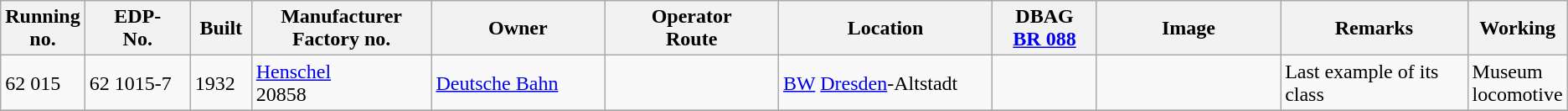<table class="wikitable" style="width="100%"; border:solid 1px #AAAAAA; background:#e3e3e3;">
<tr>
<th width="5%">Running<br>no.</th>
<th width="7%">EDP-<br>No.</th>
<th width="4%">Built</th>
<th width="12%">Manufacturer<br>Factory no.</th>
<th width="12%">Owner</th>
<th width="12%">Operator<br>Route</th>
<th width="15%">Location</th>
<th width="7%">DBAG<br><a href='#'>BR 088</a></th>
<th width="13%">Image</th>
<th width="20%">Remarks</th>
<th width="8%">Working</th>
</tr>
<tr>
<td>62 015</td>
<td>62 1015-7</td>
<td>1932</td>
<td><a href='#'>Henschel</a><br>20858</td>
<td><a href='#'>Deutsche Bahn</a></td>
<td></td>
<td><a href='#'>BW</a> <a href='#'>Dresden</a>-Altstadt</td>
<td></td>
<td></td>
<td>Last example of its class</td>
<td>Museum locomotive</td>
</tr>
<tr>
</tr>
</table>
